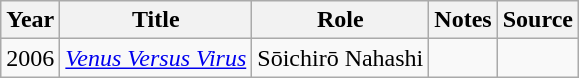<table class="wikitable sortable plainrowheaders">
<tr>
<th>Year</th>
<th>Title</th>
<th>Role</th>
<th class="unsortable">Notes</th>
<th class="unsortable">Source</th>
</tr>
<tr>
<td>2006</td>
<td><em><a href='#'>Venus Versus Virus</a></em></td>
<td>Sōichirō Nahashi</td>
<td></td>
<td></td>
</tr>
</table>
